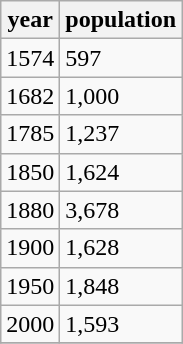<table class="wikitable">
<tr>
<th>year</th>
<th>population</th>
</tr>
<tr>
<td>1574</td>
<td>597</td>
</tr>
<tr>
<td>1682</td>
<td>1,000</td>
</tr>
<tr>
<td>1785</td>
<td>1,237</td>
</tr>
<tr>
<td>1850</td>
<td>1,624</td>
</tr>
<tr>
<td>1880</td>
<td>3,678 </td>
</tr>
<tr>
<td>1900</td>
<td>1,628</td>
</tr>
<tr>
<td>1950</td>
<td>1,848</td>
</tr>
<tr>
<td>2000</td>
<td>1,593</td>
</tr>
<tr>
</tr>
</table>
